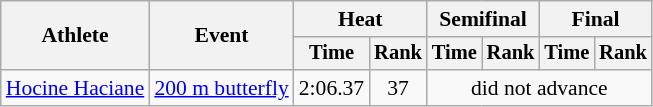<table class=wikitable style="font-size:90%">
<tr>
<th rowspan="2">Athlete</th>
<th rowspan="2">Event</th>
<th colspan="2">Heat</th>
<th colspan="2">Semifinal</th>
<th colspan="2">Final</th>
</tr>
<tr style="font-size:95%">
<th>Time</th>
<th>Rank</th>
<th>Time</th>
<th>Rank</th>
<th>Time</th>
<th>Rank</th>
</tr>
<tr align=center>
<td align=left><a href='#'>Hocine Haciane</a></td>
<td align=left><a href='#'>200 m butterfly</a></td>
<td>2:06.37</td>
<td>37</td>
<td colspan=4>did not advance</td>
</tr>
</table>
